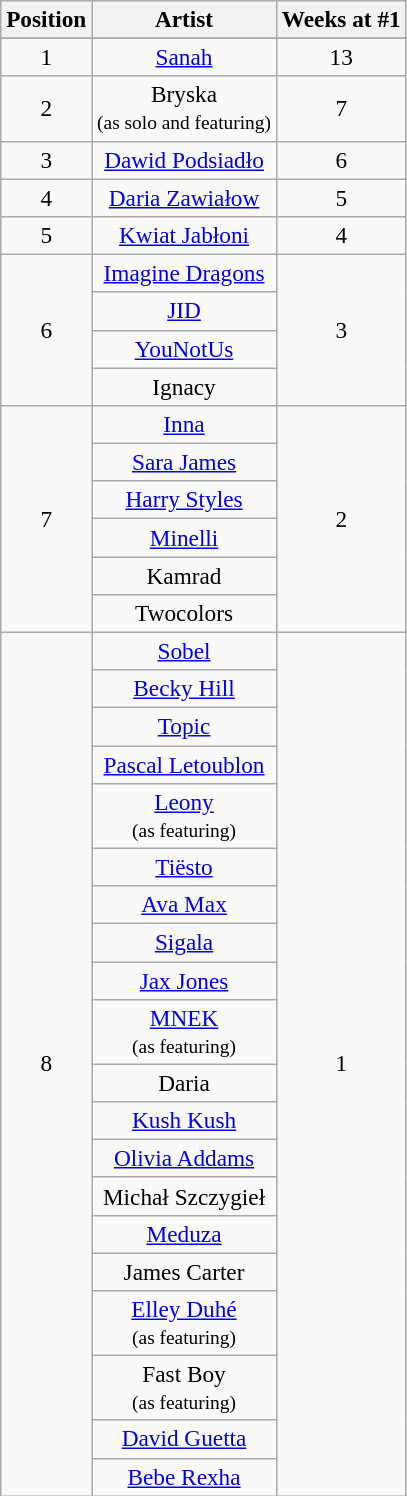<table class="wikitable" style="font-size:97%;">
<tr>
<th>Position</th>
<th>Artist</th>
<th>Weeks at #1</th>
</tr>
<tr style="text-align:center;">
</tr>
<tr style="text-align:center;">
<td>1</td>
<td style="text-align:center;"><a href='#'>Sanah</a></td>
<td>13</td>
</tr>
<tr style="text-align:center;">
<td>2</td>
<td style="text-align:center;">Bryska<br><small>(as solo and featuring)</small></td>
<td>7</td>
</tr>
<tr style="text-align:center;">
<td>3</td>
<td style="text-align:center;"><a href='#'>Dawid Podsiadło</a></td>
<td>6</td>
</tr>
<tr style="text-align:center;">
<td>4</td>
<td style="text-align:center;"><a href='#'>Daria Zawiałow</a></td>
<td>5</td>
</tr>
<tr style="text-align:center;">
<td>5</td>
<td style="text-align:center;"><a href='#'>Kwiat Jabłoni</a></td>
<td>4</td>
</tr>
<tr style="text-align:center;">
<td rowspan="4">6</td>
<td style="text-align:center;"><a href='#'>Imagine Dragons</a></td>
<td rowspan="4">3</td>
</tr>
<tr>
<td style="text-align:center;"><a href='#'>JID</a></td>
</tr>
<tr>
<td style="text-align:center;"><a href='#'>YouNotUs</a></td>
</tr>
<tr>
<td style="text-align:center;">Ignacy</td>
</tr>
<tr style="text-align:center;">
<td rowspan="6">7</td>
<td style="text-align:center;"><a href='#'>Inna</a></td>
<td rowspan="6">2</td>
</tr>
<tr>
<td style="text-align:center;"><a href='#'>Sara James</a></td>
</tr>
<tr>
<td style="text-align:center;"><a href='#'>Harry Styles</a></td>
</tr>
<tr>
<td style="text-align:center;"><a href='#'>Minelli</a></td>
</tr>
<tr>
<td style="text-align:center;">Kamrad</td>
</tr>
<tr>
<td style="text-align:center;">Twocolors</td>
</tr>
<tr style="text-align:center;">
<td rowspan="20">8</td>
<td style="text-align:center;"><a href='#'>Sobel</a></td>
<td rowspan="20">1</td>
</tr>
<tr>
<td style="text-align:center;"><a href='#'>Becky Hill</a></td>
</tr>
<tr>
<td style="text-align:center;"><a href='#'>Topic</a></td>
</tr>
<tr>
<td style="text-align:center;"><a href='#'>Pascal Letoublon</a></td>
</tr>
<tr>
<td style="text-align:center;"><a href='#'>Leony</a><br><small>(as featuring)</small></td>
</tr>
<tr>
<td style="text-align:center;"><a href='#'>Tiësto</a></td>
</tr>
<tr>
<td style="text-align:center;"><a href='#'>Ava Max</a></td>
</tr>
<tr>
<td style="text-align:center;"><a href='#'>Sigala</a></td>
</tr>
<tr>
<td style="text-align:center;"><a href='#'>Jax Jones</a></td>
</tr>
<tr>
<td style="text-align:center;"><a href='#'>MNEK</a><br><small>(as featuring)</small></td>
</tr>
<tr>
<td style="text-align:center;">Daria</td>
</tr>
<tr>
<td style="text-align:center;"><a href='#'>Kush Kush</a></td>
</tr>
<tr>
<td style="text-align:center;"><a href='#'>Olivia Addams</a></td>
</tr>
<tr>
<td style="text-align:center;">Michał Szczygieł</td>
</tr>
<tr>
<td style="text-align:center;"><a href='#'>Meduza</a></td>
</tr>
<tr>
<td style="text-align:center;">James Carter</td>
</tr>
<tr>
<td style="text-align:center;"><a href='#'>Elley Duhé</a><br><small>(as featuring)</small></td>
</tr>
<tr>
<td style="text-align:center;">Fast Boy<br><small>(as featuring)</small></td>
</tr>
<tr>
<td style="text-align:center;"><a href='#'>David Guetta</a></td>
</tr>
<tr>
<td style="text-align:center;"><a href='#'>Bebe Rexha</a></td>
</tr>
</table>
